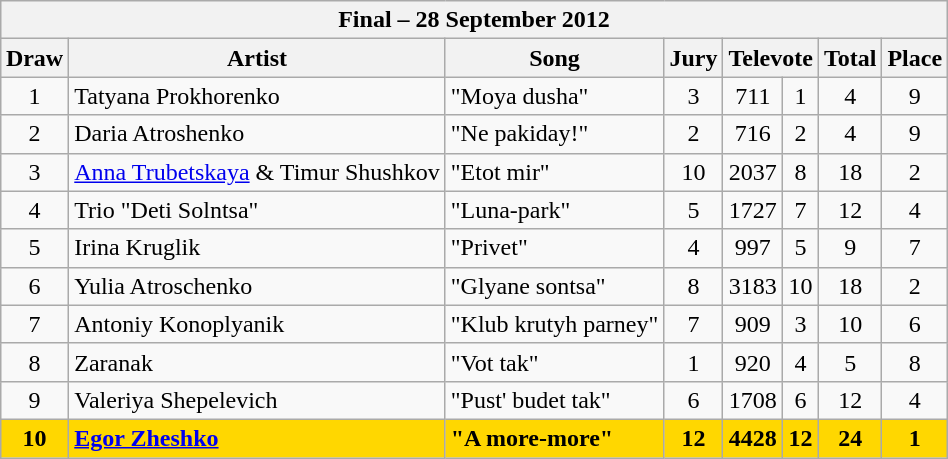<table class="sortable wikitable" style="margin: 1em auto 1em auto; text-align:center">
<tr>
<th colspan="8">Final – 28 September 2012</th>
</tr>
<tr>
<th>Draw</th>
<th>Artist</th>
<th>Song</th>
<th>Jury</th>
<th colspan="2">Televote</th>
<th>Total</th>
<th>Place</th>
</tr>
<tr>
<td>1</td>
<td align="left">Tatyana Prokhorenko</td>
<td align="left">"Moya dusha"</td>
<td>3</td>
<td>711</td>
<td>1</td>
<td>4</td>
<td>9</td>
</tr>
<tr>
<td>2</td>
<td align="left">Daria Atroshenko</td>
<td align="left">"Ne pakiday!"</td>
<td>2</td>
<td>716</td>
<td>2</td>
<td>4</td>
<td>9</td>
</tr>
<tr>
<td>3</td>
<td align="left"><a href='#'>Anna Trubetskaya</a> & Timur Shushkov</td>
<td align="left">"Etot mir"</td>
<td>10</td>
<td>2037</td>
<td>8</td>
<td>18</td>
<td>2</td>
</tr>
<tr>
<td>4</td>
<td align="left">Trio "Deti Solntsa"</td>
<td align="left">"Luna-park"</td>
<td>5</td>
<td>1727</td>
<td>7</td>
<td>12</td>
<td>4</td>
</tr>
<tr>
<td>5</td>
<td align="left">Irina Kruglik</td>
<td align="left">"Privet"</td>
<td>4</td>
<td>997</td>
<td>5</td>
<td>9</td>
<td>7</td>
</tr>
<tr>
<td>6</td>
<td align="left">Yulia Atroschenko</td>
<td align="left">"Glyane sontsa"</td>
<td>8</td>
<td>3183</td>
<td>10</td>
<td>18</td>
<td>2</td>
</tr>
<tr>
<td>7</td>
<td align="left">Antoniy Konoplyanik</td>
<td align="left">"Klub krutyh parney"</td>
<td>7</td>
<td>909</td>
<td>3</td>
<td>10</td>
<td>6</td>
</tr>
<tr>
<td>8</td>
<td align="left">Zaranak</td>
<td align="left">"Vot tak"</td>
<td>1</td>
<td>920</td>
<td>4</td>
<td>5</td>
<td>8</td>
</tr>
<tr>
<td>9</td>
<td align="left">Valeriya Shepelevich</td>
<td align="left">"Pust' budet tak"</td>
<td>6</td>
<td>1708</td>
<td>6</td>
<td>12</td>
<td>4</td>
</tr>
<tr style="font-weight:bold; background:gold;">
<td>10</td>
<td align="left"><a href='#'>Egor Zheshko</a></td>
<td align="left">"A more-more"</td>
<td>12</td>
<td>4428</td>
<td>12</td>
<td>24</td>
<td>1</td>
</tr>
</table>
